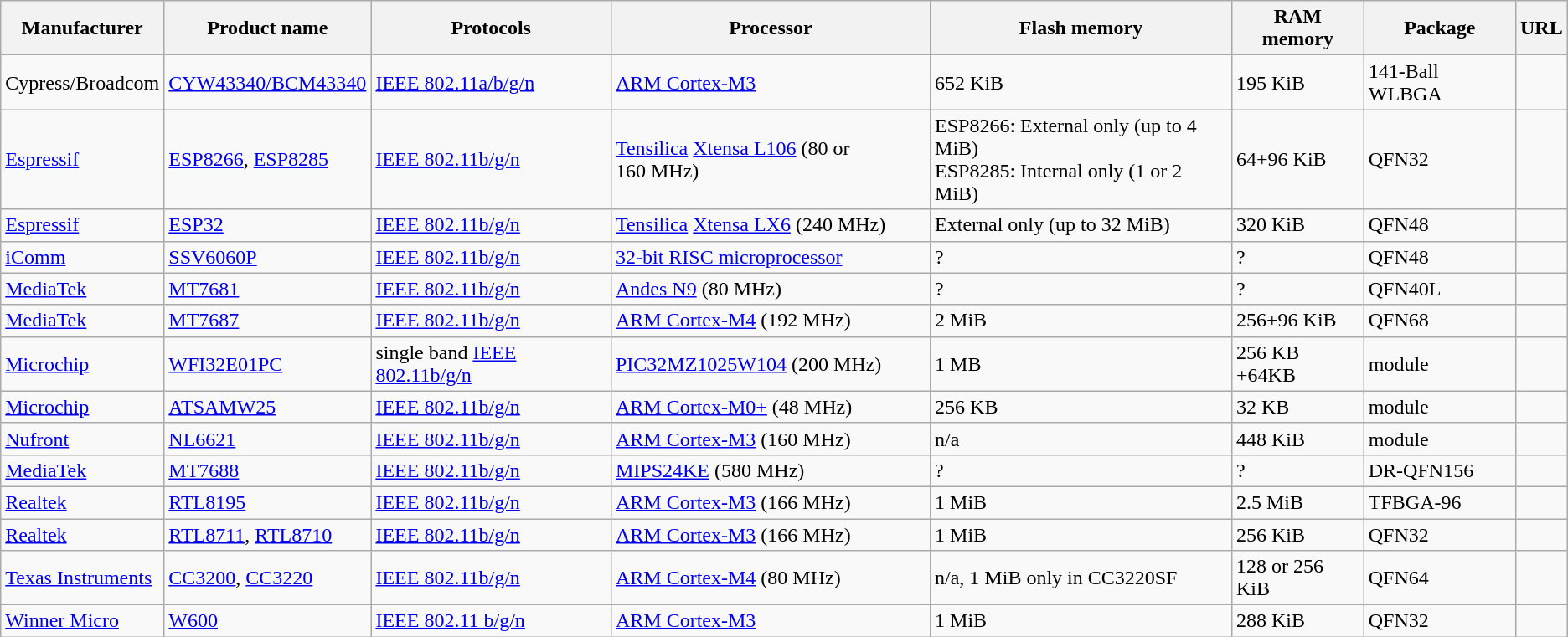<table class="wikitable sortable">
<tr>
<th>Manufacturer</th>
<th>Product name</th>
<th>Protocols</th>
<th>Processor</th>
<th>Flash memory</th>
<th>RAM memory</th>
<th>Package</th>
<th>URL</th>
</tr>
<tr>
<td>Cypress/Broadcom</td>
<td><a href='#'>CYW43340/BCM43340</a></td>
<td><a href='#'>IEEE 802.11a/b/g/n</a></td>
<td><a href='#'>ARM Cortex-M3</a></td>
<td>652 KiB</td>
<td>195 KiB</td>
<td>141-Ball WLBGA</td>
<td></td>
</tr>
<tr>
<td><a href='#'>Espressif</a></td>
<td><a href='#'>ESP8266</a>, <a href='#'>ESP8285</a></td>
<td><a href='#'>IEEE 802.11b/g/n</a></td>
<td><a href='#'>Tensilica</a> <a href='#'>Xtensa L106</a> (80 or 160 MHz)</td>
<td>ESP8266: External only (up to 4 MiB) <br> ESP8285: Internal only (1 or 2 MiB)</td>
<td>64+96 KiB</td>
<td>QFN32</td>
<td> <br> </td>
</tr>
<tr>
<td><a href='#'>Espressif</a></td>
<td><a href='#'>ESP32</a></td>
<td><a href='#'>IEEE 802.11b/g/n</a></td>
<td><a href='#'>Tensilica</a> <a href='#'>Xtensa LX6</a> (240 MHz)</td>
<td>External only (up to 32 MiB)</td>
<td>320 KiB</td>
<td>QFN48</td>
<td></td>
</tr>
<tr>
<td><a href='#'>iComm</a></td>
<td><a href='#'>SSV6060P</a></td>
<td><a href='#'>IEEE 802.11b/g/n</a></td>
<td><a href='#'>32-bit RISC microprocessor</a></td>
<td>?</td>
<td>?</td>
<td>QFN48</td>
<td></td>
</tr>
<tr>
<td><a href='#'>MediaTek</a></td>
<td><a href='#'>MT7681</a></td>
<td><a href='#'>IEEE 802.11b/g/n</a></td>
<td><a href='#'>Andes N9</a> (80 MHz)</td>
<td>?</td>
<td>?</td>
<td>QFN40L</td>
<td></td>
</tr>
<tr>
<td><a href='#'>MediaTek</a></td>
<td><a href='#'>MT7687</a></td>
<td><a href='#'>IEEE 802.11b/g/n</a></td>
<td><a href='#'>ARM Cortex-M4</a> (192 MHz)</td>
<td>2 MiB</td>
<td>256+96 KiB</td>
<td>QFN68</td>
<td></td>
</tr>
<tr>
<td><a href='#'>Microchip</a></td>
<td><a href='#'>WFI32E01PC</a></td>
<td>single band <a href='#'>IEEE 802.11b/g/n</a></td>
<td><a href='#'>PIC32MZ1025W104</a> (200 MHz)</td>
<td>1 MB</td>
<td>256 KB +64KB</td>
<td>module</td>
<td></td>
</tr>
<tr>
<td><a href='#'>Microchip</a></td>
<td><a href='#'>ATSAMW25</a></td>
<td><a href='#'>IEEE 802.11b/g/n</a></td>
<td><a href='#'>ARM Cortex-M0+</a> (48 MHz)</td>
<td>256 KB</td>
<td>32 KB</td>
<td>module</td>
<td></td>
</tr>
<tr>
<td><a href='#'>Nufront</a></td>
<td><a href='#'>NL6621</a></td>
<td><a href='#'>IEEE 802.11b/g/n</a></td>
<td><a href='#'>ARM Cortex-M3</a> (160 MHz)</td>
<td>n/a</td>
<td>448 KiB</td>
<td>module</td>
<td></td>
</tr>
<tr>
<td><a href='#'>MediaTek</a></td>
<td><a href='#'>MT7688</a></td>
<td><a href='#'>IEEE 802.11b/g/n</a></td>
<td><a href='#'>MIPS24KE</a> (580 MHz)</td>
<td>?</td>
<td>?</td>
<td>DR-QFN156</td>
<td></td>
</tr>
<tr>
<td><a href='#'>Realtek</a></td>
<td><a href='#'>RTL8195</a></td>
<td><a href='#'>IEEE 802.11b/g/n</a></td>
<td><a href='#'>ARM Cortex-M3</a> (166 MHz)</td>
<td>1 MiB</td>
<td>2.5 MiB</td>
<td>TFBGA-96</td>
<td></td>
</tr>
<tr>
<td><a href='#'>Realtek</a></td>
<td><a href='#'>RTL8711</a>, <a href='#'>RTL8710</a></td>
<td><a href='#'>IEEE 802.11b/g/n</a></td>
<td><a href='#'>ARM Cortex-M3</a> (166 MHz)</td>
<td>1 MiB</td>
<td>256 KiB</td>
<td>QFN32</td>
<td></td>
</tr>
<tr>
<td><a href='#'>Texas Instruments</a></td>
<td><a href='#'>CC3200</a>, <a href='#'>CC3220</a></td>
<td><a href='#'>IEEE 802.11b/g/n</a></td>
<td><a href='#'>ARM Cortex-M4</a> (80 MHz)</td>
<td>n/a, 1 MiB only in CC3220SF</td>
<td>128 or 256 KiB</td>
<td>QFN64</td>
<td></td>
</tr>
<tr>
<td><a href='#'>Winner Micro</a></td>
<td><a href='#'>W600</a></td>
<td><a href='#'>IEEE 802.11 b/g/n</a></td>
<td><a href='#'>ARM Cortex-M3</a></td>
<td>1 MiB</td>
<td>288 KiB</td>
<td>QFN32</td>
<td></td>
</tr>
</table>
